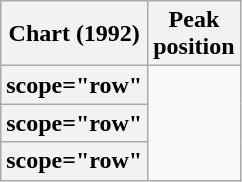<table class="wikitable sortable plainrowheaders">
<tr>
<th>Chart (1992)</th>
<th>Peak<br>position</th>
</tr>
<tr>
<th>scope="row"</th>
</tr>
<tr>
<th>scope="row"</th>
</tr>
<tr>
<th>scope="row"</th>
</tr>
</table>
